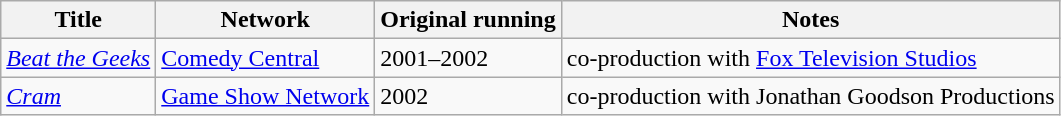<table class="wikitable sortable">
<tr>
<th>Title</th>
<th>Network</th>
<th>Original running</th>
<th>Notes</th>
</tr>
<tr>
<td><em><a href='#'>Beat the Geeks</a></em></td>
<td><a href='#'>Comedy Central</a></td>
<td>2001–2002</td>
<td>co-production with <a href='#'>Fox Television Studios</a></td>
</tr>
<tr>
<td><em><a href='#'>Cram</a></em></td>
<td><a href='#'>Game Show Network</a></td>
<td>2002</td>
<td>co-production with Jonathan Goodson Productions</td>
</tr>
</table>
